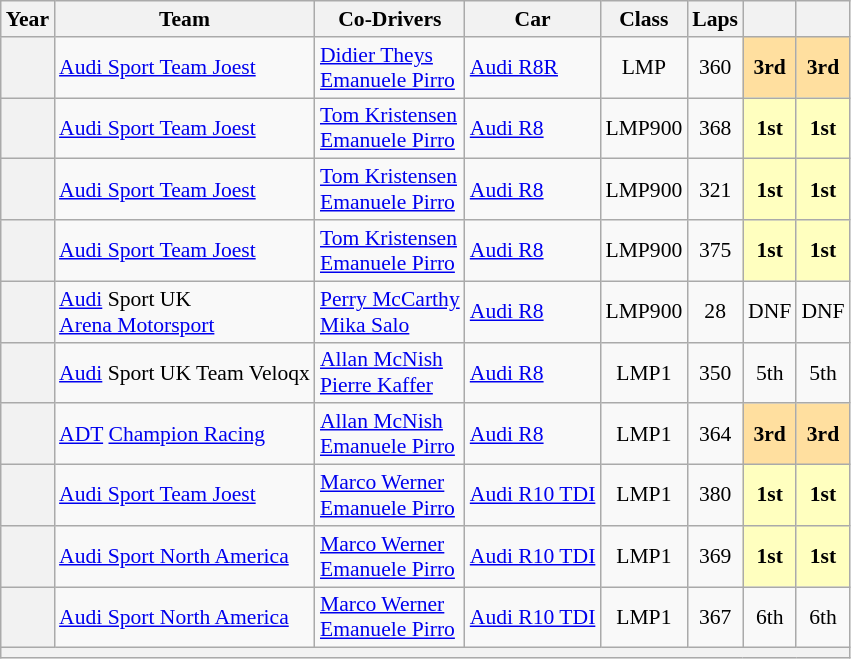<table class="wikitable" style="text-align:center; font-size:90%">
<tr>
<th>Year</th>
<th>Team</th>
<th>Co-Drivers</th>
<th>Car</th>
<th>Class</th>
<th>Laps</th>
<th></th>
<th></th>
</tr>
<tr>
<th></th>
<td align="left" nowrap> <a href='#'>Audi Sport Team Joest</a></td>
<td align="left" nowrap> <a href='#'>Didier Theys</a><br> <a href='#'>Emanuele Pirro</a></td>
<td align="left" nowrap><a href='#'>Audi R8R</a></td>
<td>LMP</td>
<td>360</td>
<td style="background:#FFDF9F;"><strong>3rd</strong></td>
<td style="background:#FFDF9F;"><strong>3rd</strong></td>
</tr>
<tr>
<th></th>
<td align="left" nowrap> <a href='#'>Audi Sport Team Joest</a></td>
<td align="left" nowrap> <a href='#'>Tom Kristensen</a><br> <a href='#'>Emanuele Pirro</a></td>
<td align="left" nowrap><a href='#'>Audi R8</a></td>
<td>LMP900</td>
<td>368</td>
<td style="background:#FFFFBF;"><strong>1st</strong></td>
<td style="background:#FFFFBF;"><strong>1st</strong></td>
</tr>
<tr>
<th></th>
<td align="left" nowrap> <a href='#'>Audi Sport Team Joest</a></td>
<td align="left" nowrap> <a href='#'>Tom Kristensen</a><br> <a href='#'>Emanuele Pirro</a></td>
<td align="left" nowrap><a href='#'>Audi R8</a></td>
<td>LMP900</td>
<td>321</td>
<td style="background:#FFFFBF;"><strong>1st</strong></td>
<td style="background:#FFFFBF;"><strong>1st</strong></td>
</tr>
<tr>
<th></th>
<td align="left" nowrap> <a href='#'>Audi Sport Team Joest</a></td>
<td align="left" nowrap> <a href='#'>Tom Kristensen</a><br> <a href='#'>Emanuele Pirro</a></td>
<td align="left" nowrap><a href='#'>Audi R8</a></td>
<td>LMP900</td>
<td>375</td>
<td style="background:#FFFFBF;"><strong>1st</strong></td>
<td style="background:#FFFFBF;"><strong>1st</strong></td>
</tr>
<tr>
<th></th>
<td align="left" nowrap> <a href='#'>Audi</a> Sport UK<br> <a href='#'>Arena Motorsport</a></td>
<td align="left" nowrap> <a href='#'>Perry McCarthy</a><br> <a href='#'>Mika Salo</a></td>
<td align="left" nowrap><a href='#'>Audi R8</a></td>
<td>LMP900</td>
<td>28</td>
<td>DNF</td>
<td>DNF</td>
</tr>
<tr>
<th></th>
<td align="left" nowrap> <a href='#'>Audi</a> Sport UK Team Veloqx</td>
<td align="left" nowrap> <a href='#'>Allan McNish</a><br> <a href='#'>Pierre Kaffer</a></td>
<td align="left" nowrap><a href='#'>Audi R8</a></td>
<td>LMP1</td>
<td>350</td>
<td>5th</td>
<td>5th</td>
</tr>
<tr>
<th></th>
<td align="left" nowrap> <a href='#'>ADT</a> <a href='#'>Champion Racing</a></td>
<td align="left" nowrap> <a href='#'>Allan McNish</a><br> <a href='#'>Emanuele Pirro</a></td>
<td align="left" nowrap><a href='#'>Audi R8</a></td>
<td>LMP1</td>
<td>364</td>
<td style="background:#FFDF9F;"><strong>3rd</strong></td>
<td style="background:#FFDF9F;"><strong>3rd</strong></td>
</tr>
<tr>
<th></th>
<td align="left" nowrap> <a href='#'>Audi Sport Team Joest</a></td>
<td align="left" nowrap> <a href='#'>Marco Werner</a><br> <a href='#'>Emanuele Pirro</a></td>
<td align="left" nowrap><a href='#'>Audi R10 TDI</a></td>
<td>LMP1</td>
<td>380</td>
<td style="background:#FFFFBF;"><strong>1st</strong></td>
<td style="background:#FFFFBF;"><strong>1st</strong></td>
</tr>
<tr>
<th></th>
<td align="left" nowrap> <a href='#'>Audi Sport North America</a></td>
<td align="left" nowrap> <a href='#'>Marco Werner</a><br> <a href='#'>Emanuele Pirro</a></td>
<td align="left" nowrap><a href='#'>Audi R10 TDI</a></td>
<td>LMP1</td>
<td>369</td>
<td style="background:#FFFFBF;"><strong>1st</strong></td>
<td style="background:#FFFFBF;"><strong>1st</strong></td>
</tr>
<tr>
<th></th>
<td align="left" nowrap> <a href='#'>Audi Sport North America</a></td>
<td align="left" nowrap> <a href='#'>Marco Werner</a><br> <a href='#'>Emanuele Pirro</a></td>
<td align="left" nowrap><a href='#'>Audi R10 TDI</a></td>
<td>LMP1</td>
<td>367</td>
<td>6th</td>
<td>6th</td>
</tr>
<tr>
<th colspan="8"></th>
</tr>
</table>
